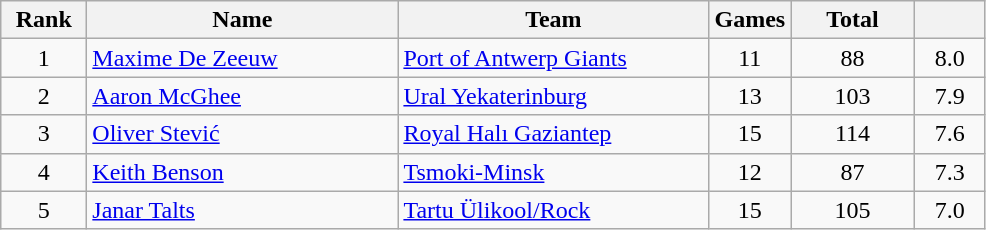<table class="wikitable" style="text-align: center;">
<tr>
<th width=50>Rank</th>
<th width=200>Name</th>
<th width=200>Team</th>
<th width=40>Games</th>
<th width=75>Total</th>
<th width=40></th>
</tr>
<tr>
<td>1</td>
<td align="left"> <a href='#'>Maxime De Zeeuw</a></td>
<td align="left"> <a href='#'>Port of Antwerp Giants</a></td>
<td>11</td>
<td>88</td>
<td>8.0</td>
</tr>
<tr>
<td>2</td>
<td align="left"> <a href='#'>Aaron McGhee</a></td>
<td align="left"> <a href='#'>Ural Yekaterinburg</a></td>
<td>13</td>
<td>103</td>
<td>7.9</td>
</tr>
<tr>
<td>3</td>
<td align="left"> <a href='#'>Oliver Stević</a></td>
<td align="left"> <a href='#'>Royal Halı Gaziantep</a></td>
<td>15</td>
<td>114</td>
<td>7.6</td>
</tr>
<tr>
<td>4</td>
<td align="left"> <a href='#'>Keith Benson</a></td>
<td align="left"> <a href='#'>Tsmoki-Minsk</a></td>
<td>12</td>
<td>87</td>
<td>7.3</td>
</tr>
<tr>
<td>5</td>
<td align="left"> <a href='#'>Janar Talts</a></td>
<td align=left> <a href='#'>Tartu Ülikool/Rock</a></td>
<td>15</td>
<td>105</td>
<td>7.0</td>
</tr>
</table>
